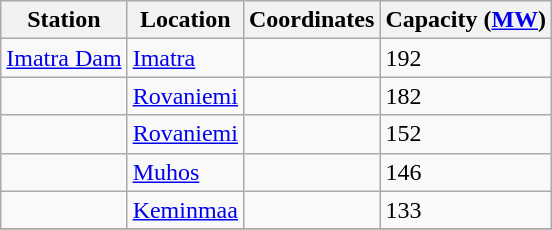<table class="wikitable sortable">
<tr>
<th>Station</th>
<th>Location</th>
<th>Coordinates</th>
<th>Capacity (<a href='#'>MW</a>)</th>
</tr>
<tr>
<td><a href='#'>Imatra Dam</a></td>
<td><a href='#'>Imatra</a></td>
<td></td>
<td>192</td>
</tr>
<tr>
<td></td>
<td><a href='#'>Rovaniemi</a></td>
<td></td>
<td>182</td>
</tr>
<tr>
<td></td>
<td><a href='#'>Rovaniemi</a></td>
<td></td>
<td>152</td>
</tr>
<tr>
<td></td>
<td><a href='#'>Muhos</a></td>
<td></td>
<td>146</td>
</tr>
<tr>
<td></td>
<td><a href='#'>Keminmaa</a></td>
<td></td>
<td>133</td>
</tr>
<tr>
</tr>
</table>
